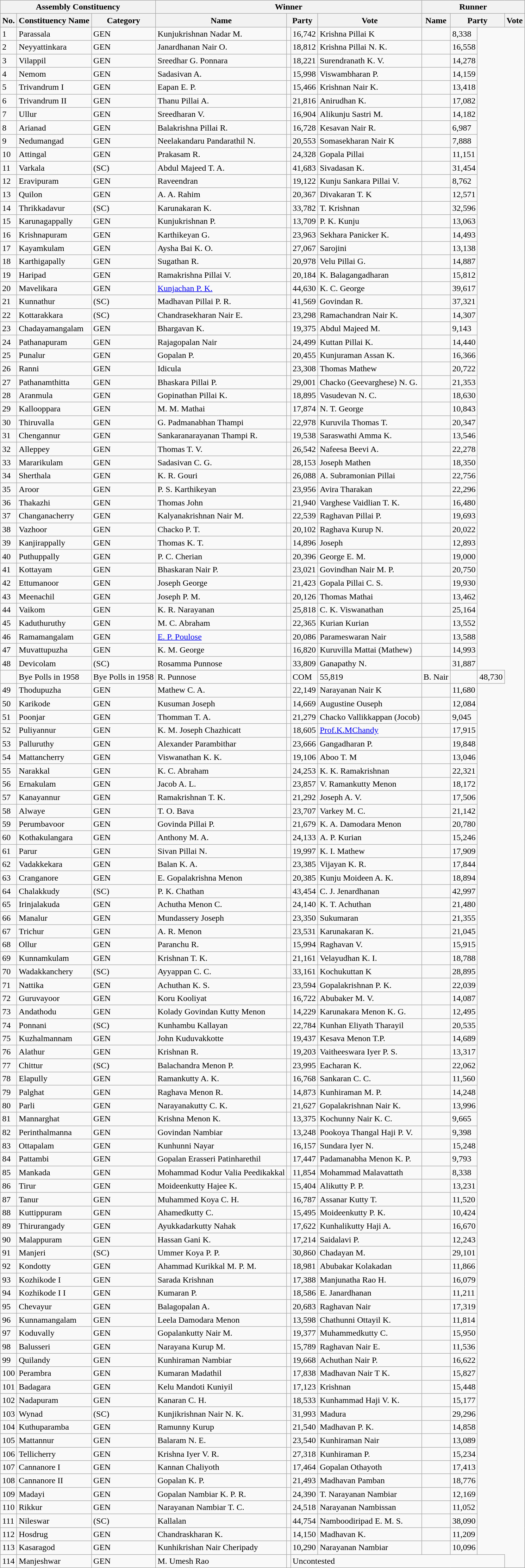<table class="wikitable">
<tr>
<th colspan="3" align="center" bgcolor="grey">Assembly Constituency</th>
<th colspan="4" align="center" bgcolor="grey">Winner</th>
<th colspan="4" align="center" bgcolor="grey">Runner</th>
</tr>
<tr>
<th>No.</th>
<th>Constituency Name</th>
<th>Category</th>
<th>Name</th>
<th colspan="2">Party</th>
<th>Vote</th>
<th>Name</th>
<th colspan="2">Party</th>
<th>Vote</th>
</tr>
<tr>
<td>1</td>
<td>Parassala</td>
<td>GEN</td>
<td>Kunjukrishnan Nadar M.</td>
<td></td>
<td>16,742</td>
<td>Krishna Pillai K</td>
<td></td>
<td>8,338</td>
</tr>
<tr>
<td>2</td>
<td>Neyyattinkara</td>
<td>GEN</td>
<td>Janardhanan Nair O.</td>
<td></td>
<td>18,812</td>
<td>Krishna Pillai N. K.</td>
<td></td>
<td>16,558</td>
</tr>
<tr>
<td>3</td>
<td>Vilappil</td>
<td>GEN</td>
<td>Sreedhar G. Ponnara</td>
<td></td>
<td>18,221</td>
<td>Surendranath K. V.</td>
<td></td>
<td>14,278</td>
</tr>
<tr>
<td>4</td>
<td>Nemom</td>
<td>GEN</td>
<td>Sadasivan A.</td>
<td></td>
<td>15,998</td>
<td>Viswambharan P.</td>
<td></td>
<td>14,159</td>
</tr>
<tr>
<td>5</td>
<td>Trivandrum I</td>
<td>GEN</td>
<td>Eapan E. P.</td>
<td></td>
<td>15,466</td>
<td>Krishnan Nair K.</td>
<td></td>
<td>13,418</td>
</tr>
<tr>
<td>6</td>
<td>Trivandrum II</td>
<td>GEN</td>
<td>Thanu Pillai A.</td>
<td></td>
<td>21,816</td>
<td>Anirudhan K.</td>
<td></td>
<td>17,082</td>
</tr>
<tr>
<td>7</td>
<td>Ullur</td>
<td>GEN</td>
<td>Sreedharan V.</td>
<td></td>
<td>16,904</td>
<td>Alikunju Sastri M.</td>
<td></td>
<td>14,182</td>
</tr>
<tr>
<td>8</td>
<td>Arianad</td>
<td>GEN</td>
<td>Balakrishna Pillai R.</td>
<td></td>
<td>16,728</td>
<td>Kesavan Nair R.</td>
<td></td>
<td>6,987</td>
</tr>
<tr>
<td>9</td>
<td>Nedumangad</td>
<td>GEN</td>
<td>Neelakandaru Pandarathil N.</td>
<td></td>
<td>20,553</td>
<td>Somasekharan Nair K</td>
<td></td>
<td>7,888</td>
</tr>
<tr>
<td>10</td>
<td>Attingal</td>
<td>GEN</td>
<td>Prakasam R.</td>
<td></td>
<td>24,328</td>
<td>Gopala Pillai</td>
<td></td>
<td>11,151</td>
</tr>
<tr>
<td>11</td>
<td>Varkala</td>
<td>(SC)</td>
<td>Abdul Majeed T. A.</td>
<td></td>
<td>41,683</td>
<td>Sivadasan K.</td>
<td></td>
<td>31,454</td>
</tr>
<tr>
<td>12</td>
<td>Eravipuram</td>
<td>GEN</td>
<td>Raveendran</td>
<td></td>
<td>19,122</td>
<td>Kunju Sankara Pillai V.</td>
<td></td>
<td>8,762</td>
</tr>
<tr>
<td>13</td>
<td>Quilon</td>
<td>GEN</td>
<td>A. A. Rahim</td>
<td></td>
<td>20,367</td>
<td>Divakaran T. K</td>
<td></td>
<td>12,571</td>
</tr>
<tr>
<td>14</td>
<td>Thrikkadavur</td>
<td>(SC)</td>
<td>Karunakaran K.</td>
<td></td>
<td>33,782</td>
<td>T. Krishnan</td>
<td></td>
<td>32,596</td>
</tr>
<tr>
<td>15</td>
<td>Karunagappally</td>
<td>GEN</td>
<td>Kunjukrishnan P.</td>
<td></td>
<td>13,709</td>
<td>P. K. Kunju</td>
<td></td>
<td>13,063</td>
</tr>
<tr>
<td>16</td>
<td>Krishnapuram</td>
<td>GEN</td>
<td>Karthikeyan G.</td>
<td></td>
<td>23,963</td>
<td>Sekhara Panicker K.</td>
<td></td>
<td>14,493</td>
</tr>
<tr>
<td>17</td>
<td>Kayamkulam</td>
<td>GEN</td>
<td>Aysha Bai K. O.</td>
<td></td>
<td>27,067</td>
<td>Sarojini</td>
<td></td>
<td>13,138</td>
</tr>
<tr>
<td>18</td>
<td>Karthigapally</td>
<td>GEN</td>
<td>Sugathan R.</td>
<td></td>
<td>20,978</td>
<td>Velu Pillai G.</td>
<td></td>
<td>14,887</td>
</tr>
<tr>
<td>19</td>
<td>Haripad</td>
<td>GEN</td>
<td>Ramakrishna Pillai V.</td>
<td></td>
<td>20,184</td>
<td>K. Balagangadharan</td>
<td></td>
<td>15,812</td>
</tr>
<tr>
<td>20</td>
<td>Mavelikara</td>
<td>GEN</td>
<td><a href='#'>Kunjachan P. K.</a></td>
<td></td>
<td>44,630</td>
<td>K. C. George</td>
<td></td>
<td>39,617</td>
</tr>
<tr>
<td>21</td>
<td>Kunnathur</td>
<td>(SC)</td>
<td>Madhavan Pillai P. R.</td>
<td></td>
<td>41,569</td>
<td>Govindan R.</td>
<td></td>
<td>37,321</td>
</tr>
<tr>
<td>22</td>
<td>Kottarakkara</td>
<td>(SC)</td>
<td>Chandrasekharan Nair E.</td>
<td></td>
<td>23,298</td>
<td>Ramachandran Nair K.</td>
<td></td>
<td>14,307</td>
</tr>
<tr>
<td>23</td>
<td>Chadayamangalam</td>
<td>GEN</td>
<td>Bhargavan K.</td>
<td></td>
<td>19,375</td>
<td>Abdul Majeed M.</td>
<td></td>
<td>9,143</td>
</tr>
<tr>
<td>24</td>
<td>Pathanapuram</td>
<td>GEN</td>
<td>Rajagopalan Nair</td>
<td></td>
<td>24,499</td>
<td>Kuttan Pillai K.</td>
<td></td>
<td>14,440</td>
</tr>
<tr>
<td>25</td>
<td>Punalur</td>
<td>GEN</td>
<td>Gopalan P.</td>
<td></td>
<td>20,455</td>
<td>Kunjuraman Assan K.</td>
<td></td>
<td>16,366</td>
</tr>
<tr>
<td>26</td>
<td>Ranni</td>
<td>GEN</td>
<td>Idicula</td>
<td></td>
<td>23,308</td>
<td>Thomas Mathew</td>
<td></td>
<td>20,722</td>
</tr>
<tr>
<td>27</td>
<td>Pathanamthitta</td>
<td>GEN</td>
<td>Bhaskara Pillai P.</td>
<td></td>
<td>29,001</td>
<td>Chacko (Geevarghese) N. G.</td>
<td></td>
<td>21,353</td>
</tr>
<tr>
<td>28</td>
<td>Aranmula</td>
<td>GEN</td>
<td>Gopinathan Pillai K.</td>
<td></td>
<td>18,895</td>
<td>Vasudevan N. C.</td>
<td></td>
<td>18,630</td>
</tr>
<tr>
<td>29</td>
<td>Kallooppara</td>
<td>GEN</td>
<td>M. M. Mathai</td>
<td></td>
<td>17,874</td>
<td>N. T. George</td>
<td></td>
<td>10,843</td>
</tr>
<tr>
<td>30</td>
<td>Thiruvalla</td>
<td>GEN</td>
<td>G. Padmanabhan Thampi</td>
<td></td>
<td>22,978</td>
<td>Kuruvila Thomas T.</td>
<td></td>
<td>20,347</td>
</tr>
<tr>
<td>31</td>
<td>Chengannur</td>
<td>GEN</td>
<td>Sankaranarayanan Thampi R.</td>
<td></td>
<td>19,538</td>
<td>Saraswathi Amma K.</td>
<td></td>
<td>13,546</td>
</tr>
<tr>
<td>32</td>
<td>Alleppey</td>
<td>GEN</td>
<td>Thomas T. V.</td>
<td></td>
<td>26,542</td>
<td>Nafeesa Beevi A.</td>
<td></td>
<td>22,278</td>
</tr>
<tr>
<td>33</td>
<td>Mararikulam</td>
<td>GEN</td>
<td>Sadasivan C. G.</td>
<td></td>
<td>28,153</td>
<td>Joseph Mathen</td>
<td></td>
<td>18,350</td>
</tr>
<tr>
<td>34</td>
<td>Sherthala</td>
<td>GEN</td>
<td>K. R. Gouri</td>
<td></td>
<td>26,088</td>
<td>A. Subramonian Pillai</td>
<td></td>
<td>22,756</td>
</tr>
<tr>
<td>35</td>
<td>Aroor</td>
<td>GEN</td>
<td>P. S. Karthikeyan</td>
<td></td>
<td>23,956</td>
<td>Avira Tharakan</td>
<td></td>
<td>22,296</td>
</tr>
<tr>
<td>36</td>
<td>Thakazhi</td>
<td>GEN</td>
<td>Thomas John</td>
<td></td>
<td>21,940</td>
<td>Varghese Vaidlian T. K.</td>
<td></td>
<td>16,480</td>
</tr>
<tr>
<td>37</td>
<td>Changanacherry</td>
<td>GEN</td>
<td>Kalyanakrishnan Nair M.</td>
<td></td>
<td>22,539</td>
<td>Raghavan Pillai P.</td>
<td></td>
<td>19,693</td>
</tr>
<tr>
<td>38</td>
<td>Vazhoor</td>
<td>GEN</td>
<td>Chacko P. T.</td>
<td></td>
<td>20,102</td>
<td>Raghava Kurup N.</td>
<td></td>
<td>20,022</td>
</tr>
<tr>
<td>39</td>
<td>Kanjirappally</td>
<td>GEN</td>
<td>Thomas K. T.</td>
<td></td>
<td>14,896</td>
<td>Joseph</td>
<td></td>
<td>12,893</td>
</tr>
<tr>
<td>40</td>
<td>Puthuppally</td>
<td>GEN</td>
<td>P. C. Cherian</td>
<td></td>
<td>20,396</td>
<td>George E. M.</td>
<td></td>
<td>19,000</td>
</tr>
<tr>
<td>41</td>
<td>Kottayam</td>
<td>GEN</td>
<td>Bhaskaran Nair P.</td>
<td></td>
<td>23,021</td>
<td>Govindhan Nair M. P.</td>
<td></td>
<td>20,750</td>
</tr>
<tr>
<td>42</td>
<td>Ettumanoor</td>
<td>GEN</td>
<td>Joseph George</td>
<td></td>
<td>21,423</td>
<td>Gopala Pillai C. S.</td>
<td></td>
<td>19,930</td>
</tr>
<tr>
<td>43</td>
<td>Meenachil</td>
<td>GEN</td>
<td>Joseph P. M.</td>
<td></td>
<td>20,126</td>
<td>Thomas Mathai</td>
<td></td>
<td>13,462</td>
</tr>
<tr>
<td>44</td>
<td>Vaikom</td>
<td>GEN</td>
<td>K. R. Narayanan</td>
<td></td>
<td>25,818</td>
<td>C. K. Viswanathan</td>
<td></td>
<td>25,164</td>
</tr>
<tr>
<td>45</td>
<td>Kaduthuruthy</td>
<td>GEN</td>
<td>M. C. Abraham</td>
<td></td>
<td>22,365</td>
<td>Kurian Kurian</td>
<td></td>
<td>13,552</td>
</tr>
<tr>
<td>46</td>
<td>Ramamangalam</td>
<td>GEN</td>
<td><a href='#'>E. P. Poulose</a></td>
<td></td>
<td>20,086</td>
<td>Parameswaran Nair</td>
<td></td>
<td>13,588</td>
</tr>
<tr>
<td>47</td>
<td>Muvattupuzha</td>
<td>GEN</td>
<td>K. M. George</td>
<td></td>
<td>16,820</td>
<td>Kuruvilla Mattai (Mathew)</td>
<td></td>
<td>14,993</td>
</tr>
<tr>
<td>48</td>
<td>Devicolam</td>
<td>(SC)</td>
<td>Rosamma Punnose</td>
<td></td>
<td>33,809</td>
<td>Ganapathy N.</td>
<td></td>
<td>31,887</td>
</tr>
<tr>
<td></td>
<td>Bye Polls in 1958</td>
<td>Bye Polls in 1958</td>
<td>R. Punnose</td>
<td></td>
<td>COM</td>
<td>55,819</td>
<td>B. Nair</td>
<td></td>
<td>48,730</td>
</tr>
<tr>
<td>49</td>
<td>Thodupuzha</td>
<td>GEN</td>
<td>Mathew C. A.</td>
<td></td>
<td>22,149</td>
<td>Narayanan Nair K</td>
<td></td>
<td>11,680</td>
</tr>
<tr>
<td>50</td>
<td>Karikode</td>
<td>GEN</td>
<td>Kusuman Joseph</td>
<td></td>
<td>14,669</td>
<td>Augustine Ouseph</td>
<td></td>
<td>12,084</td>
</tr>
<tr>
<td>51</td>
<td>Poonjar</td>
<td>GEN</td>
<td>Thomman T. A.</td>
<td></td>
<td>21,279</td>
<td>Chacko Vallikkappan (Jocob)</td>
<td></td>
<td>9,045</td>
</tr>
<tr>
<td>52</td>
<td>Puliyannur</td>
<td>GEN</td>
<td>K. M. Joseph Chazhicatt</td>
<td></td>
<td>18,605</td>
<td><a href='#'>Prof.K.MChandy</a></td>
<td></td>
<td>17,915</td>
</tr>
<tr>
<td>53</td>
<td>Palluruthy</td>
<td>GEN</td>
<td>Alexander Parambithar</td>
<td></td>
<td>23,666</td>
<td>Gangadharan P.</td>
<td></td>
<td>19,848</td>
</tr>
<tr>
<td>54</td>
<td>Mattancherry</td>
<td>GEN</td>
<td>Viswanathan K. K.</td>
<td></td>
<td>19,106</td>
<td>Aboo T. M</td>
<td></td>
<td>13,046</td>
</tr>
<tr>
<td>55</td>
<td>Narakkal</td>
<td>GEN</td>
<td>K. C. Abraham</td>
<td></td>
<td>24,253</td>
<td>K. K. Ramakrishnan</td>
<td></td>
<td>22,321</td>
</tr>
<tr>
<td>56</td>
<td>Ernakulam</td>
<td>GEN</td>
<td>Jacob A. L.</td>
<td></td>
<td>23,857</td>
<td>V. Ramankutty Menon</td>
<td></td>
<td>18,172</td>
</tr>
<tr>
<td>57</td>
<td>Kanayannur</td>
<td>GEN</td>
<td>Ramakrishnan T. K.</td>
<td></td>
<td>21,292</td>
<td>Joseph A. V.</td>
<td></td>
<td>17,506</td>
</tr>
<tr>
<td>58</td>
<td>Alwaye</td>
<td>GEN</td>
<td>T. O. Bava</td>
<td></td>
<td>23,707</td>
<td>Varkey M. C.</td>
<td></td>
<td>21,142</td>
</tr>
<tr>
<td>59</td>
<td>Perumbavoor</td>
<td>GEN</td>
<td>Govinda Pillai P.</td>
<td></td>
<td>21,679</td>
<td>K. A. Damodara Menon</td>
<td></td>
<td>20,780</td>
</tr>
<tr>
<td>60</td>
<td>Kothakulangara</td>
<td>GEN</td>
<td>Anthony M. A.</td>
<td></td>
<td>24,133</td>
<td>A. P. Kurian</td>
<td></td>
<td>15,246</td>
</tr>
<tr>
<td>61</td>
<td>Parur</td>
<td>GEN</td>
<td>Sivan Pillai N.</td>
<td></td>
<td>19,997</td>
<td>K. I. Mathew</td>
<td></td>
<td>17,909</td>
</tr>
<tr>
<td>62</td>
<td>Vadakkekara</td>
<td>GEN</td>
<td>Balan K. A.</td>
<td></td>
<td>23,385</td>
<td>Vijayan K. R.</td>
<td></td>
<td>17,844</td>
</tr>
<tr>
<td>63</td>
<td>Cranganore</td>
<td>GEN</td>
<td>E. Gopalakrishna Menon</td>
<td></td>
<td>20,385</td>
<td>Kunju Moideen A. K.</td>
<td></td>
<td>18,894</td>
</tr>
<tr>
<td>64</td>
<td>Chalakkudy</td>
<td>(SC)</td>
<td>P. K. Chathan</td>
<td></td>
<td>43,454</td>
<td>C. J. Jenardhanan</td>
<td></td>
<td>42,997</td>
</tr>
<tr>
<td>65</td>
<td>Irinjalakuda</td>
<td>GEN</td>
<td>Achutha Menon C.</td>
<td></td>
<td>24,140</td>
<td>K. T. Achuthan</td>
<td></td>
<td>21,480</td>
</tr>
<tr>
<td>66</td>
<td>Manalur</td>
<td>GEN</td>
<td>Mundassery Joseph</td>
<td></td>
<td>23,350</td>
<td>Sukumaran</td>
<td></td>
<td>21,355</td>
</tr>
<tr>
<td>67</td>
<td>Trichur</td>
<td>GEN</td>
<td>A. R. Menon</td>
<td></td>
<td>23,531</td>
<td>Karunakaran K.</td>
<td></td>
<td>21,045</td>
</tr>
<tr>
<td>68</td>
<td>Ollur</td>
<td>GEN</td>
<td>Paranchu R.</td>
<td></td>
<td>15,994</td>
<td>Raghavan V.</td>
<td></td>
<td>15,915</td>
</tr>
<tr>
<td>69</td>
<td>Kunnamkulam</td>
<td>GEN</td>
<td>Krishnan T. K.</td>
<td></td>
<td>21,161</td>
<td>Velayudhan K. I.</td>
<td></td>
<td>18,788</td>
</tr>
<tr>
<td>70</td>
<td>Wadakkanchery</td>
<td>(SC)</td>
<td>Ayyappan C. C.</td>
<td></td>
<td>33,161</td>
<td>Kochukuttan K</td>
<td></td>
<td>28,895</td>
</tr>
<tr>
<td>71</td>
<td>Nattika</td>
<td>GEN</td>
<td>Achuthan K. S.</td>
<td></td>
<td>23,594</td>
<td>Gopalakrishnan P. K.</td>
<td></td>
<td>22,039</td>
</tr>
<tr>
<td>72</td>
<td>Guruvayoor</td>
<td>GEN</td>
<td>Koru Kooliyat</td>
<td></td>
<td>16,722</td>
<td>Abubaker M. V.</td>
<td></td>
<td>14,087</td>
</tr>
<tr>
<td>73</td>
<td>Andathodu</td>
<td>GEN</td>
<td>Kolady Govindan Kutty Menon</td>
<td></td>
<td>14,229</td>
<td>Karunakara Menon K. G.</td>
<td></td>
<td>12,495</td>
</tr>
<tr>
<td>74</td>
<td>Ponnani</td>
<td>(SC)</td>
<td>Kunhambu Kallayan</td>
<td></td>
<td>22,784</td>
<td>Kunhan Eliyath Tharayil</td>
<td></td>
<td>20,535</td>
</tr>
<tr>
<td>75</td>
<td>Kuzhalmannam</td>
<td>GEN</td>
<td>John Kuduvakkotte</td>
<td></td>
<td>19,437</td>
<td>Kesava Menon T.P.</td>
<td></td>
<td>14,689</td>
</tr>
<tr>
<td>76</td>
<td>Alathur</td>
<td>GEN</td>
<td>Krishnan R.</td>
<td></td>
<td>19,203</td>
<td>Vaitheeswara Iyer P. S.</td>
<td></td>
<td>13,317</td>
</tr>
<tr>
<td>77</td>
<td>Chittur</td>
<td>(SC)</td>
<td>Balachandra Menon P.</td>
<td></td>
<td>23,995</td>
<td>Eacharan K.</td>
<td></td>
<td>22,062</td>
</tr>
<tr>
<td>78</td>
<td>Elapully</td>
<td>GEN</td>
<td>Ramankutty A. K.</td>
<td></td>
<td>16,768</td>
<td>Sankaran C. C.</td>
<td></td>
<td>11,560</td>
</tr>
<tr>
<td>79</td>
<td>Palghat</td>
<td>GEN</td>
<td>Raghava Menon R.</td>
<td></td>
<td>14,873</td>
<td>Kunhiraman M. P.</td>
<td></td>
<td>14,248</td>
</tr>
<tr>
<td>80</td>
<td>Parli</td>
<td>GEN</td>
<td>Narayanakutty C. K.</td>
<td></td>
<td>21,627</td>
<td>Gopalakrishnan Nair K.</td>
<td></td>
<td>13,996</td>
</tr>
<tr>
<td>81</td>
<td>Mannarghat</td>
<td>GEN</td>
<td>Krishna Menon K.</td>
<td></td>
<td>13,375</td>
<td>Kochunny Nair K. C.</td>
<td></td>
<td>9,665</td>
</tr>
<tr>
<td>82</td>
<td>Perinthalmanna</td>
<td>GEN</td>
<td>Govindan Nambiar</td>
<td></td>
<td>13,248</td>
<td>Pookoya Thangal Haji P. V.</td>
<td></td>
<td>9,398</td>
</tr>
<tr>
<td>83</td>
<td>Ottapalam</td>
<td>GEN</td>
<td>Kunhunni Nayar</td>
<td></td>
<td>16,157</td>
<td>Sundara Iyer N.</td>
<td></td>
<td>15,248</td>
</tr>
<tr>
<td>84</td>
<td>Pattambi</td>
<td>GEN</td>
<td>Gopalan Erasseri Patinharethil</td>
<td></td>
<td>17,447</td>
<td>Padamanabha Menon K. P.</td>
<td></td>
<td>9,793</td>
</tr>
<tr>
<td>85</td>
<td>Mankada</td>
<td>GEN</td>
<td>Mohammad Kodur Valia Peedikakkal</td>
<td></td>
<td>11,854</td>
<td>Mohammad Malavattath</td>
<td></td>
<td>8,338</td>
</tr>
<tr>
<td>86</td>
<td>Tirur</td>
<td>GEN</td>
<td>Moideenkutty Hajee K.</td>
<td></td>
<td>15,404</td>
<td>Alikutty P. P.</td>
<td></td>
<td>13,231</td>
</tr>
<tr>
<td>87</td>
<td>Tanur</td>
<td>GEN</td>
<td>Muhammed Koya C. H.</td>
<td></td>
<td>16,787</td>
<td>Assanar Kutty T.</td>
<td></td>
<td>11,520</td>
</tr>
<tr>
<td>88</td>
<td>Kuttippuram</td>
<td>GEN</td>
<td>Ahamedkutty C.</td>
<td></td>
<td>15,495</td>
<td>Moideenkutty P. K.</td>
<td></td>
<td>10,424</td>
</tr>
<tr>
<td>89</td>
<td>Thirurangady</td>
<td>GEN</td>
<td>Ayukkadarkutty Nahak</td>
<td></td>
<td>17,622</td>
<td>Kunhalikutty Haji A.</td>
<td></td>
<td>16,670</td>
</tr>
<tr>
<td>90</td>
<td>Malappuram</td>
<td>GEN</td>
<td>Hassan Gani K.</td>
<td></td>
<td>17,214</td>
<td>Saidalavi P.</td>
<td></td>
<td>12,243</td>
</tr>
<tr>
<td>91</td>
<td>Manjeri</td>
<td>(SC)</td>
<td>Ummer Koya P. P.</td>
<td></td>
<td>30,860</td>
<td>Chadayan M.</td>
<td></td>
<td>29,101</td>
</tr>
<tr>
<td>92</td>
<td>Kondotty</td>
<td>GEN</td>
<td>Ahammad Kurikkal M. P. M.</td>
<td></td>
<td>18,981</td>
<td>Abubakar Kolakadan</td>
<td></td>
<td>11,866</td>
</tr>
<tr>
<td>93</td>
<td>Kozhikode I</td>
<td>GEN</td>
<td>Sarada Krishnan</td>
<td></td>
<td>17,388</td>
<td>Manjunatha Rao H.</td>
<td></td>
<td>16,079</td>
</tr>
<tr>
<td>94</td>
<td>Kozhikode I I</td>
<td>GEN</td>
<td>Kumaran P.</td>
<td></td>
<td>18,586</td>
<td>E. Janardhanan</td>
<td></td>
<td>11,211</td>
</tr>
<tr>
<td>95</td>
<td>Chevayur</td>
<td>GEN</td>
<td>Balagopalan A.</td>
<td></td>
<td>20,683</td>
<td>Raghavan Nair</td>
<td></td>
<td>17,319</td>
</tr>
<tr>
<td>96</td>
<td>Kunnamangalam</td>
<td>GEN</td>
<td>Leela Damodara Menon</td>
<td></td>
<td>13,598</td>
<td>Chathunni Ottayil K.</td>
<td></td>
<td>11,814</td>
</tr>
<tr>
<td>97</td>
<td>Koduvally</td>
<td>GEN</td>
<td>Gopalankutty Nair M.</td>
<td></td>
<td>19,377</td>
<td>Muhammedkutty C.</td>
<td></td>
<td>15,950</td>
</tr>
<tr>
<td>98</td>
<td>Balusseri</td>
<td>GEN</td>
<td>Narayana Kurup M.</td>
<td></td>
<td>15,789</td>
<td>Raghavan Nair E.</td>
<td></td>
<td>11,536</td>
</tr>
<tr>
<td>99</td>
<td>Quilandy</td>
<td>GEN</td>
<td>Kunhiraman Nambiar</td>
<td></td>
<td>19,668</td>
<td>Achuthan Nair P.</td>
<td></td>
<td>16,622</td>
</tr>
<tr>
<td>100</td>
<td>Perambra</td>
<td>GEN</td>
<td>Kumaran Madathil</td>
<td></td>
<td>17,838</td>
<td>Madhavan Nair T K.</td>
<td></td>
<td>15,827</td>
</tr>
<tr>
<td>101</td>
<td>Badagara</td>
<td>GEN</td>
<td>Kelu Mandoti Kuniyil</td>
<td></td>
<td>17,123</td>
<td>Krishnan</td>
<td></td>
<td>15,448</td>
</tr>
<tr>
<td>102</td>
<td>Nadapuram</td>
<td>GEN</td>
<td>Kanaran C. H.</td>
<td></td>
<td>18,533</td>
<td>Kunhammad Haji V. K.</td>
<td></td>
<td>15,177</td>
</tr>
<tr>
<td>103</td>
<td>Wynad</td>
<td>(SC)</td>
<td>Kunjikrishnan Nair N. K.</td>
<td></td>
<td>31,993</td>
<td>Madura</td>
<td></td>
<td>29,296</td>
</tr>
<tr>
<td>104</td>
<td>Kuthuparamba</td>
<td>GEN</td>
<td>Ramunny Kurup</td>
<td></td>
<td>21,540</td>
<td>Madhavan P. K.</td>
<td></td>
<td>14,858</td>
</tr>
<tr>
<td>105</td>
<td>Mattannur</td>
<td>GEN</td>
<td>Balaram N. E.</td>
<td></td>
<td>23,540</td>
<td>Kunhiraman Nair</td>
<td></td>
<td>13,089</td>
</tr>
<tr>
<td>106</td>
<td>Tellicherry</td>
<td>GEN</td>
<td>Krishna Iyer V. R.</td>
<td></td>
<td>27,318</td>
<td>Kunhiraman P.</td>
<td></td>
<td>15,234</td>
</tr>
<tr>
<td>107</td>
<td>Cannanore I</td>
<td>GEN</td>
<td>Kannan Chaliyoth</td>
<td></td>
<td>17,464</td>
<td>Gopalan Othayoth</td>
<td></td>
<td>17,413</td>
</tr>
<tr>
<td>108</td>
<td>Cannanore II</td>
<td>GEN</td>
<td>Gopalan K. P.</td>
<td></td>
<td>21,493</td>
<td>Madhavan Pamban</td>
<td></td>
<td>18,776</td>
</tr>
<tr>
<td>109</td>
<td>Madayi</td>
<td>GEN</td>
<td>Gopalan Nambiar K. P. R.</td>
<td></td>
<td>24,390</td>
<td>T. Narayanan Nambiar</td>
<td></td>
<td>12,169</td>
</tr>
<tr>
<td>110</td>
<td>Rikkur</td>
<td>GEN</td>
<td>Narayanan Nambiar T. C.</td>
<td></td>
<td>24,518</td>
<td>Narayanan Nambissan</td>
<td></td>
<td>11,052</td>
</tr>
<tr>
<td>111</td>
<td>Nileswar</td>
<td>(SC)</td>
<td>Kallalan</td>
<td></td>
<td>44,754</td>
<td>Namboodiripad E. M. S.</td>
<td></td>
<td>38,090</td>
</tr>
<tr>
<td>112</td>
<td>Hosdrug</td>
<td>GEN</td>
<td>Chandraskharan K.</td>
<td></td>
<td>14,150</td>
<td>Madhavan K.</td>
<td></td>
<td>11,209</td>
</tr>
<tr>
<td>113</td>
<td>Kasaragod</td>
<td>GEN</td>
<td>Kunhikrishan Nair Cheripady</td>
<td></td>
<td>10,290</td>
<td>Narayanan Nambiar</td>
<td></td>
<td>10,096</td>
</tr>
<tr>
<td>114</td>
<td>Manjeshwar</td>
<td>GEN</td>
<td>M. Umesh Rao</td>
<td></td>
<td colspan="5">Uncontested</td>
</tr>
</table>
